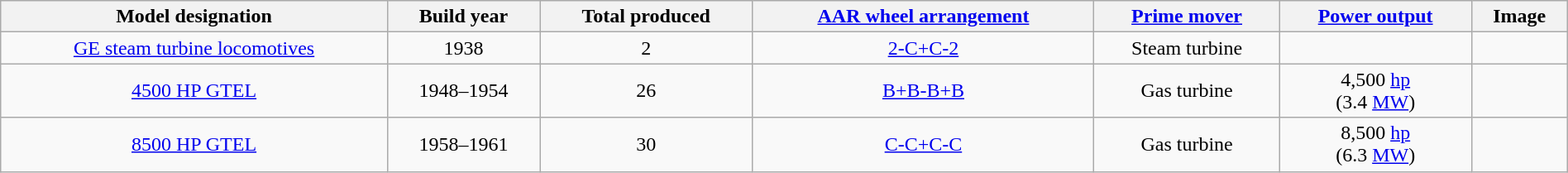<table class="wikitable sortable" style="width: 100%">
<tr>
<th>Model designation</th>
<th>Build year</th>
<th>Total produced</th>
<th><a href='#'>AAR wheel arrangement</a></th>
<th class="unsortable"><a href='#'>Prime mover</a></th>
<th><a href='#'>Power output</a></th>
<th class="unsortable">Image</th>
</tr>
<tr align = "center">
<td><a href='#'>GE steam turbine locomotives</a></td>
<td>1938</td>
<td>2</td>
<td><a href='#'>2-C+C-2</a></td>
<td>Steam turbine</td>
<td></td>
<td></td>
</tr>
<tr align = "center">
<td><a href='#'>4500 HP GTEL</a></td>
<td>1948–1954</td>
<td>26</td>
<td><a href='#'>B+B-B+B</a></td>
<td>Gas turbine</td>
<td>4,500 <a href='#'>hp</a><br>(3.4 <a href='#'>MW</a>)</td>
<td></td>
</tr>
<tr align = "center">
<td><a href='#'>8500 HP GTEL</a></td>
<td>1958–1961</td>
<td>30</td>
<td><a href='#'>C-C+C-C</a></td>
<td>Gas turbine</td>
<td>8,500 <a href='#'>hp</a><br>(6.3 <a href='#'>MW</a>)</td>
<td></td>
</tr>
</table>
